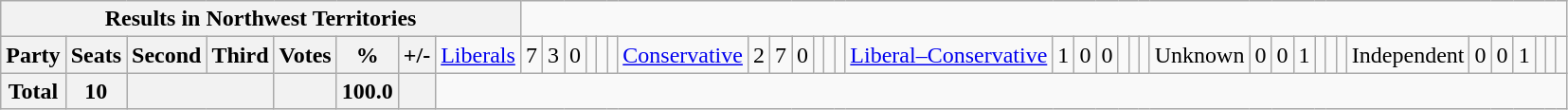<table class="wikitable">
<tr>
<th colspan=9>Results in Northwest Territories</th>
</tr>
<tr>
<th colspan=2>Party</th>
<th>Seats</th>
<th>Second</th>
<th>Third</th>
<th>Votes</th>
<th>%</th>
<th>+/-<br></th>
<td><a href='#'>Liberals</a></td>
<td align="right">7</td>
<td align="right">3</td>
<td align="right">0</td>
<td align="right"></td>
<td align="right"></td>
<td align="right"><br></td>
<td><a href='#'>Conservative</a></td>
<td align="right">2</td>
<td align="right">7</td>
<td align="right">0</td>
<td align="right"></td>
<td align="right"></td>
<td align="right"><br></td>
<td><a href='#'>Liberal–Conservative</a></td>
<td align="right">1</td>
<td align="right">0</td>
<td align="right">0</td>
<td align="right"></td>
<td align="right"></td>
<td align="right"><br></td>
<td>Unknown</td>
<td align="right">0</td>
<td align="right">0</td>
<td align="right">1</td>
<td align="right"></td>
<td align="right"></td>
<td align="right"><br></td>
<td>Independent</td>
<td align="right">0</td>
<td align="right">0</td>
<td align="right">1</td>
<td align="right"></td>
<td align="right"></td>
<td align="right"></td>
</tr>
<tr>
<th colspan="2">Total</th>
<th>10</th>
<th colspan="2"></th>
<th></th>
<th>100.0</th>
<th></th>
</tr>
</table>
